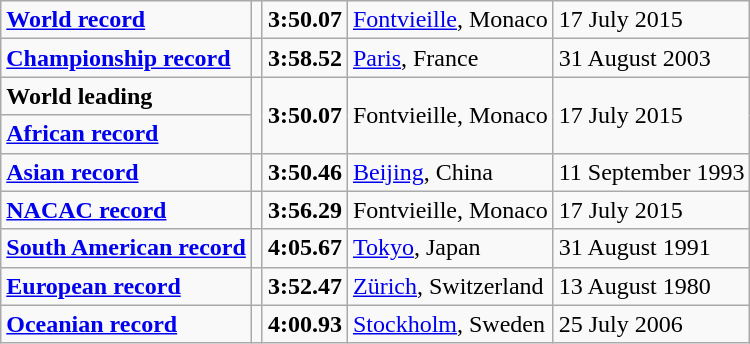<table class="wikitable">
<tr>
<td><strong><a href='#'>World record</a></strong></td>
<td></td>
<td><strong>3:50.07</strong></td>
<td><a href='#'>Fontvieille</a>, Monaco</td>
<td>17 July 2015</td>
</tr>
<tr>
<td><strong><a href='#'>Championship record</a></strong></td>
<td></td>
<td><strong>3:58.52</strong></td>
<td><a href='#'>Paris</a>, France</td>
<td>31 August 2003</td>
</tr>
<tr>
<td><strong>World leading</strong></td>
<td rowspan=2></td>
<td rowspan=2><strong>3:50.07</strong></td>
<td rowspan=2>Fontvieille, Monaco</td>
<td rowspan=2>17 July 2015</td>
</tr>
<tr>
<td><strong><a href='#'>African record</a></strong></td>
</tr>
<tr>
<td><strong><a href='#'>Asian record</a></strong></td>
<td></td>
<td><strong>3:50.46</strong></td>
<td><a href='#'>Beijing</a>, China</td>
<td>11 September 1993</td>
</tr>
<tr>
<td><strong><a href='#'>NACAC record</a></strong></td>
<td></td>
<td><strong>3:56.29</strong></td>
<td>Fontvieille, Monaco</td>
<td>17 July 2015</td>
</tr>
<tr>
<td><strong><a href='#'>South American record</a></strong></td>
<td></td>
<td><strong>4:05.67</strong></td>
<td><a href='#'>Tokyo</a>, Japan</td>
<td>31 August 1991</td>
</tr>
<tr>
<td><strong><a href='#'>European record</a></strong></td>
<td></td>
<td><strong>3:52.47</strong></td>
<td><a href='#'>Zürich</a>, Switzerland</td>
<td>13 August 1980</td>
</tr>
<tr>
<td><strong><a href='#'>Oceanian record</a></strong></td>
<td></td>
<td><strong>4:00.93</strong></td>
<td><a href='#'>Stockholm</a>, Sweden</td>
<td>25 July 2006</td>
</tr>
</table>
